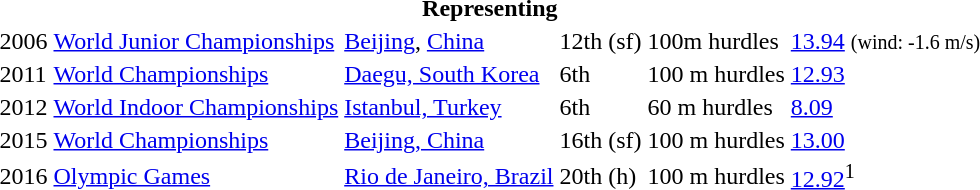<table>
<tr>
<th colspan="6">Representing </th>
</tr>
<tr>
<td>2006</td>
<td><a href='#'>World Junior Championships</a></td>
<td><a href='#'>Beijing</a>, <a href='#'>China</a></td>
<td>12th (sf)</td>
<td>100m hurdles</td>
<td><a href='#'>13.94</a> <small>(wind: -1.6 m/s)</small></td>
</tr>
<tr>
<td>2011</td>
<td><a href='#'>World Championships</a></td>
<td><a href='#'>Daegu, South Korea</a></td>
<td>6th</td>
<td>100 m hurdles</td>
<td><a href='#'>12.93</a></td>
</tr>
<tr>
<td>2012</td>
<td><a href='#'>World Indoor Championships</a></td>
<td><a href='#'>Istanbul, Turkey</a></td>
<td>6th</td>
<td>60 m hurdles</td>
<td><a href='#'>8.09</a></td>
</tr>
<tr>
<td>2015</td>
<td><a href='#'>World Championships</a></td>
<td><a href='#'>Beijing, China</a></td>
<td>16th (sf)</td>
<td>100 m hurdles</td>
<td><a href='#'>13.00</a></td>
</tr>
<tr>
<td>2016</td>
<td><a href='#'>Olympic Games</a></td>
<td><a href='#'>Rio de Janeiro, Brazil</a></td>
<td>20th (h)</td>
<td>100 m hurdles</td>
<td><a href='#'>12.92</a><sup>1</sup></td>
</tr>
</table>
